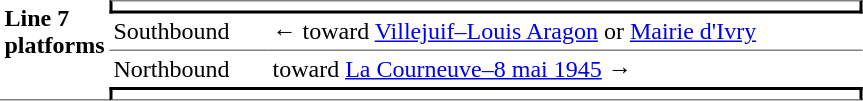<table border=0 cellspacing=0 cellpadding=3>
<tr>
<td style="border-bottom:solid 1px gray;" width=50 rowspan=10 valign=top><strong>Line 7 platforms</strong></td>
<td style="border-top:solid 1px gray;border-right:solid 2px black;border-left:solid 2px black;border-bottom:solid 2px black;text-align:center;" colspan=2></td>
</tr>
<tr>
<td style="border-bottom:solid 1px gray;" width=100>Southbound</td>
<td style="border-bottom:solid 1px gray;" width=390>←   toward <a href='#'>Villejuif–Louis Aragon</a> or <a href='#'>Mairie d'Ivry</a> </td>
</tr>
<tr>
<td>Northbound</td>
<td>   toward <a href='#'>La Courneuve–8 mai 1945</a>  →</td>
</tr>
<tr>
<td style="border-top:solid 2px black;border-right:solid 2px black;border-left:solid 2px black;border-bottom:solid 1px gray;text-align:center;" colspan=2></td>
</tr>
</table>
